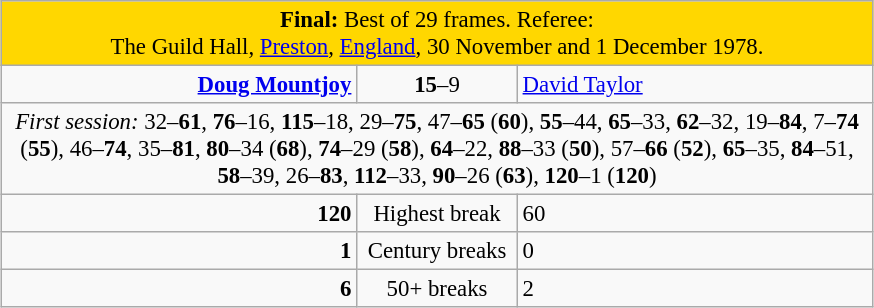<table class="wikitable" style="font-size: 95%; margin: 1em auto 1em auto;">
<tr>
<td colspan="3" align="center" bgcolor="#ffd700"><strong>Final:</strong> Best of 29 frames. Referee: <br>The Guild Hall, <a href='#'>Preston</a>, <a href='#'>England</a>, 30 November and 1 December 1978.</td>
</tr>
<tr>
<td width="230" align="right"><strong><a href='#'>Doug Mountjoy</a></strong><br></td>
<td width="100" align="center"><strong>15</strong>–9</td>
<td width="230"><a href='#'>David Taylor</a><br></td>
</tr>
<tr>
<td colspan="3" align="center" style="font-size: 100%"><em>First session:</em> 32–<strong>61</strong>, <strong>76</strong>–16, <strong>115</strong>–18, 29–<strong>75</strong>, 47–<strong>65</strong> (<strong>60</strong>), <strong>55</strong>–44, <strong>65</strong>–33, <strong>62</strong>–32, 19–<strong>84</strong>, 7–<strong>74</strong> (<strong>55</strong>), 46–<strong>74</strong>, 35–<strong>81</strong>, <strong>80</strong>–34 (<strong>68</strong>), <strong>74</strong>–29 (<strong>58</strong>), <strong>64</strong>–22, <strong>88</strong>–33 (<strong>50</strong>), 57–<strong>66</strong> (<strong>52</strong>), <strong>65</strong>–35, <strong>84</strong>–51, <strong>58</strong>–39, 26–<strong>83</strong>, <strong>112</strong>–33, <strong>90</strong>–26 (<strong>63</strong>), <strong>120</strong>–1 (<strong>120</strong>)</td>
</tr>
<tr>
<td align="right"><strong>120</strong></td>
<td align="center">Highest break</td>
<td>60</td>
</tr>
<tr>
<td align="right"><strong>1</strong></td>
<td align="center">Century breaks</td>
<td>0</td>
</tr>
<tr>
<td align="right"><strong>6</strong></td>
<td align="center">50+ breaks</td>
<td>2</td>
</tr>
</table>
